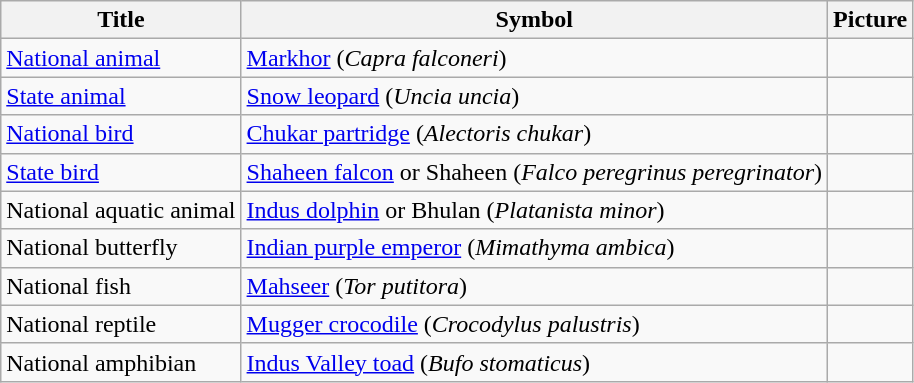<table class="wikitable">
<tr>
<th>Title</th>
<th>Symbol</th>
<th>Picture</th>
</tr>
<tr>
<td><a href='#'>National animal</a></td>
<td><a href='#'>Markhor</a> (<em>Capra falconeri</em>)</td>
<td></td>
</tr>
<tr>
<td><a href='#'>State animal</a></td>
<td><a href='#'>Snow leopard</a> (<em>Uncia uncia</em>)</td>
<td></td>
</tr>
<tr>
<td><a href='#'>National bird</a></td>
<td><a href='#'>Chukar partridge</a> (<em>Alectoris chukar</em>)</td>
<td></td>
</tr>
<tr>
<td><a href='#'>State bird</a></td>
<td><a href='#'>Shaheen falcon</a> or Shaheen (<em>Falco peregrinus peregrinator</em>)</td>
<td></td>
</tr>
<tr>
<td>National aquatic animal</td>
<td><a href='#'>Indus dolphin</a> or Bhulan (<em>Platanista minor</em>)</td>
<td></td>
</tr>
<tr>
<td>National butterfly</td>
<td><a href='#'>Indian purple emperor</a> (<em>Mimathyma ambica</em>)</td>
<td></td>
</tr>
<tr>
<td>National fish</td>
<td><a href='#'>Mahseer</a> (<em>Tor putitora</em>)</td>
<td></td>
</tr>
<tr>
<td>National reptile</td>
<td><a href='#'>Mugger crocodile</a> (<em>Crocodylus palustris</em>)</td>
<td></td>
</tr>
<tr>
<td>National amphibian</td>
<td><a href='#'>Indus Valley toad</a> (<em>Bufo stomaticus</em>)</td>
<td></td>
</tr>
</table>
